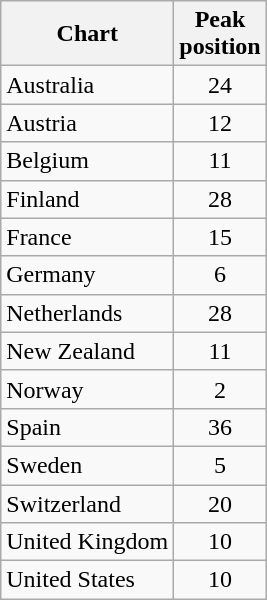<table class="wikitable sortable">
<tr>
<th>Chart</th>
<th>Peak<br>position</th>
</tr>
<tr>
<td>Australia</td>
<td style="text-align:center;">24</td>
</tr>
<tr>
<td>Austria</td>
<td style="text-align:center;">12</td>
</tr>
<tr>
<td>Belgium</td>
<td style="text-align:center;">11</td>
</tr>
<tr>
<td>Finland</td>
<td style="text-align:center;">28</td>
</tr>
<tr>
<td>France</td>
<td style="text-align:center;">15</td>
</tr>
<tr>
<td>Germany</td>
<td style="text-align:center;">6</td>
</tr>
<tr>
<td>Netherlands</td>
<td style="text-align:center;">28</td>
</tr>
<tr>
<td>New Zealand</td>
<td style="text-align:center;">11</td>
</tr>
<tr>
<td>Norway</td>
<td style="text-align:center;">2</td>
</tr>
<tr>
<td>Spain</td>
<td style="text-align:center;">36</td>
</tr>
<tr>
<td>Sweden</td>
<td style="text-align:center;">5</td>
</tr>
<tr>
<td>Switzerland</td>
<td style="text-align:center;">20</td>
</tr>
<tr>
<td>United Kingdom</td>
<td style="text-align:center;">10</td>
</tr>
<tr>
<td>United States</td>
<td style="text-align:center;">10</td>
</tr>
</table>
